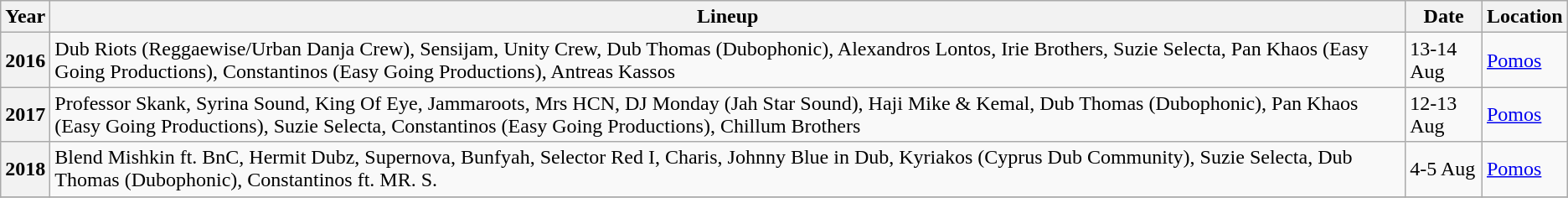<table class="wikitable">
<tr>
<th>Year</th>
<th>Lineup</th>
<th>Date</th>
<th>Location</th>
</tr>
<tr>
<th>2016</th>
<td>Dub Riots (Reggaewise/Urban Danja Crew), Sensijam, Unity Crew, Dub Thomas (Dubophonic), Alexandros Lontos, Irie Brothers, Suzie Selecta, Pan Khaos (Easy Going Productions), Constantinos (Easy Going Productions), Antreas Kassos</td>
<td>13-14 Aug</td>
<td><a href='#'>Pomos</a></td>
</tr>
<tr>
<th>2017</th>
<td>Professor Skank, Syrina Sound, King Of Eye, Jammaroots, Mrs HCN, DJ Monday (Jah Star Sound), Haji Mike & Kemal, Dub Thomas (Dubophonic), Pan Khaos (Easy Going Productions), Suzie Selecta, Constantinos (Easy Going Productions), Chillum Brothers</td>
<td>12-13 Aug</td>
<td><a href='#'>Pomos</a></td>
</tr>
<tr>
<th>2018</th>
<td>Blend Mishkin ft. BnC, Hermit Dubz, Supernova, Bunfyah, Selector Red I, Charis, Johnny Blue in Dub, Kyriakos (Cyprus Dub Community), Suzie Selecta, Dub Thomas (Dubophonic), Constantinos ft. MR. S.</td>
<td>4-5 Aug</td>
<td><a href='#'>Pomos</a></td>
</tr>
<tr>
</tr>
</table>
